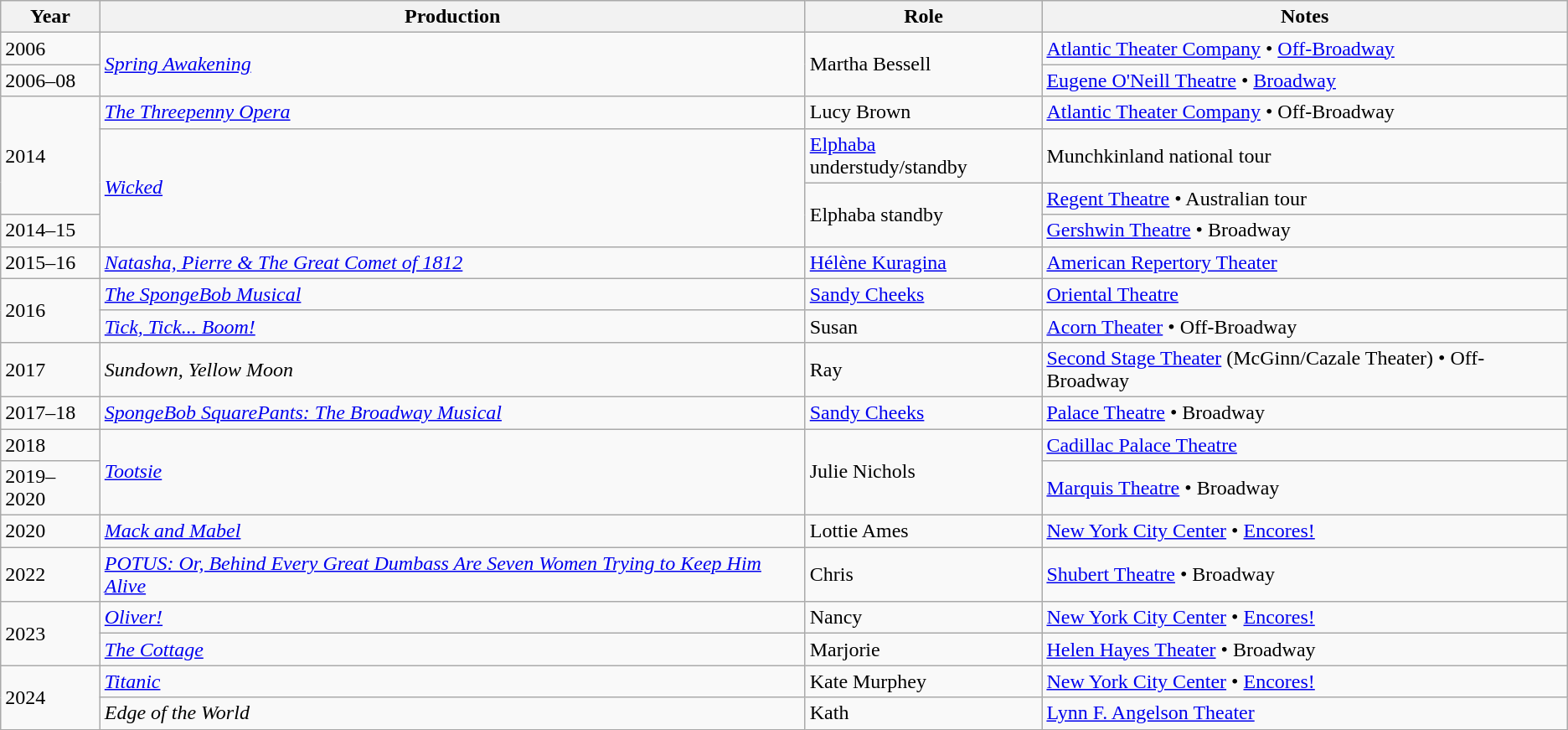<table class="wikitable">
<tr>
<th>Year</th>
<th>Production</th>
<th>Role</th>
<th>Notes</th>
</tr>
<tr>
<td>2006</td>
<td rowspan="2"><em><a href='#'>Spring Awakening</a></em></td>
<td rowspan="2">Martha Bessell</td>
<td><a href='#'>Atlantic Theater Company</a> • <a href='#'>Off-Broadway</a></td>
</tr>
<tr>
<td>2006–08</td>
<td><a href='#'>Eugene O'Neill Theatre</a> • <a href='#'>Broadway</a></td>
</tr>
<tr>
<td rowspan="3">2014</td>
<td><em><a href='#'>The Threepenny Opera</a></em></td>
<td>Lucy Brown</td>
<td><a href='#'>Atlantic Theater Company</a> • Off-Broadway</td>
</tr>
<tr>
<td rowspan="3"><em><a href='#'>Wicked</a></em></td>
<td><a href='#'>Elphaba</a> understudy/standby</td>
<td>Munchkinland national tour</td>
</tr>
<tr>
<td rowspan="2">Elphaba standby</td>
<td><a href='#'>Regent Theatre</a> • Australian tour</td>
</tr>
<tr>
<td>2014–15</td>
<td><a href='#'>Gershwin Theatre</a> • Broadway</td>
</tr>
<tr>
<td>2015–16</td>
<td><em><a href='#'>Natasha, Pierre & The Great Comet of 1812</a></em></td>
<td><a href='#'>Hélène Kuragina</a></td>
<td><a href='#'>American Repertory Theater</a></td>
</tr>
<tr>
<td rowspan=2>2016</td>
<td><em><a href='#'>The SpongeBob Musical</a></em></td>
<td><a href='#'>Sandy Cheeks</a></td>
<td><a href='#'>Oriental Theatre</a></td>
</tr>
<tr>
<td><em><a href='#'>Tick, Tick... Boom!</a></em></td>
<td>Susan</td>
<td><a href='#'>Acorn Theater</a> • Off-Broadway</td>
</tr>
<tr>
<td>2017</td>
<td><em>Sundown, Yellow Moon</em></td>
<td>Ray</td>
<td><a href='#'>Second Stage Theater</a> (McGinn/Cazale Theater) • Off-Broadway</td>
</tr>
<tr>
<td>2017–18</td>
<td><em><a href='#'>SpongeBob SquarePants: The Broadway Musical</a></em></td>
<td><a href='#'>Sandy Cheeks</a></td>
<td><a href='#'>Palace Theatre</a> • Broadway</td>
</tr>
<tr>
<td>2018</td>
<td rowspan="2"><em><a href='#'>Tootsie</a></em></td>
<td rowspan="2">Julie Nichols</td>
<td><a href='#'>Cadillac Palace Theatre</a></td>
</tr>
<tr>
<td>2019–2020</td>
<td><a href='#'>Marquis Theatre</a> • Broadway</td>
</tr>
<tr>
<td>2020</td>
<td><em><a href='#'>Mack and Mabel</a></em></td>
<td>Lottie Ames</td>
<td><a href='#'>New York City Center</a> • <a href='#'>Encores!</a></td>
</tr>
<tr>
<td>2022</td>
<td><em><a href='#'>POTUS: Or, Behind Every Great Dumbass Are Seven Women Trying to Keep Him Alive</a></em></td>
<td>Chris</td>
<td><a href='#'>Shubert Theatre</a> • Broadway</td>
</tr>
<tr>
<td rowspan=2>2023</td>
<td><em><a href='#'>Oliver!</a></em></td>
<td>Nancy</td>
<td><a href='#'>New York City Center</a> • <a href='#'>Encores!</a></td>
</tr>
<tr>
<td><em><a href='#'>The Cottage</a></em></td>
<td>Marjorie</td>
<td><a href='#'>Helen Hayes Theater</a> • Broadway</td>
</tr>
<tr>
<td rowspan=2>2024</td>
<td><a href='#'><em>Titanic</em></a></td>
<td>Kate Murphey</td>
<td><a href='#'>New York City Center</a> • <a href='#'>Encores!</a></td>
</tr>
<tr>
<td><em>Edge of the World</em></td>
<td>Kath</td>
<td><a href='#'>Lynn F. Angelson Theater</a></td>
</tr>
</table>
